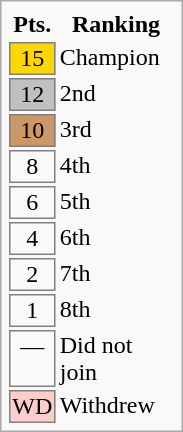<table class="infobox" style="font-size: 100%; width: auto;">
<tr>
<th width="25px">Pts.</th>
<th width="75px">Ranking</th>
</tr>
<tr>
<td bgcolor=gold style="border: 1px solid gray; text-align:center;">15</td>
<td>Champion</td>
</tr>
<tr>
<td bgcolor=silver style="border: 1px solid gray; text-align:center;">12</td>
<td>2nd</td>
</tr>
<tr>
<td bgcolor=#CC9966 style="border: 1px solid gray; text-align:center;">10</td>
<td>3rd</td>
</tr>
<tr>
<td style="border: 1px solid gray; text-align:center;">8</td>
<td>4th</td>
</tr>
<tr>
<td style="border: 1px solid gray; text-align:center;">6</td>
<td>5th</td>
</tr>
<tr>
<td style="border: 1px solid gray; text-align:center;">4</td>
<td>6th</td>
</tr>
<tr>
<td style="border: 1px solid gray; text-align:center;">2</td>
<td>7th</td>
</tr>
<tr>
<td style="border: 1px solid gray; text-align:center;">1</td>
<td>8th</td>
</tr>
<tr>
<td style="border: 1px solid gray; text-align:center;">—</td>
<td>Did not join</td>
</tr>
<tr>
<td bgcolor=#FFCCCC align=center style="border: 1px solid gray;">WD</td>
<td>Withdrew</td>
</tr>
</table>
